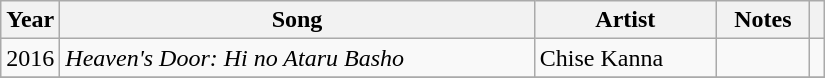<table class="wikitable" style="width:550px">
<tr>
<th width=10>Year</th>
<th>Song</th>
<th>Artist</th>
<th>Notes</th>
<th></th>
</tr>
<tr>
<td>2016</td>
<td><em>Heaven's Door: Hi no Ataru Basho</em></td>
<td>Chise Kanna</td>
<td></td>
<td></td>
</tr>
<tr>
</tr>
</table>
